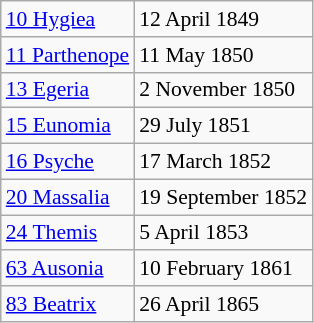<table class="wikitable floatleft" style="font-size: 0.9em;">
<tr>
<td><a href='#'>10 Hygiea</a></td>
<td>12 April 1849</td>
</tr>
<tr>
<td><a href='#'>11 Parthenope</a></td>
<td>11 May 1850</td>
</tr>
<tr>
<td><a href='#'>13 Egeria</a></td>
<td>2 November 1850</td>
</tr>
<tr>
<td><a href='#'>15 Eunomia</a></td>
<td>29 July 1851</td>
</tr>
<tr>
<td><a href='#'>16 Psyche</a></td>
<td>17 March 1852</td>
</tr>
<tr>
<td><a href='#'>20 Massalia</a></td>
<td>19 September 1852</td>
</tr>
<tr>
<td><a href='#'>24 Themis</a></td>
<td>5 April 1853</td>
</tr>
<tr>
<td><a href='#'>63 Ausonia</a></td>
<td>10 February 1861</td>
</tr>
<tr>
<td><a href='#'>83 Beatrix</a></td>
<td>26 April 1865</td>
</tr>
</table>
